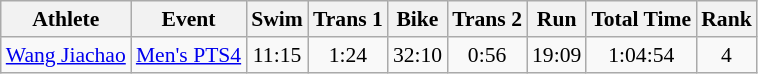<table class="wikitable" style="font-size:90%">
<tr>
<th>Athlete</th>
<th>Event</th>
<th>Swim</th>
<th>Trans 1</th>
<th>Bike</th>
<th>Trans 2</th>
<th>Run</th>
<th>Total Time</th>
<th>Rank</th>
</tr>
<tr align=center>
<td align=left><a href='#'>Wang Jiachao</a></td>
<td align=left><a href='#'>Men's PTS4</a></td>
<td>11:15</td>
<td>1:24</td>
<td>32:10</td>
<td>0:56</td>
<td>19:09</td>
<td>1:04:54</td>
<td>4</td>
</tr>
</table>
